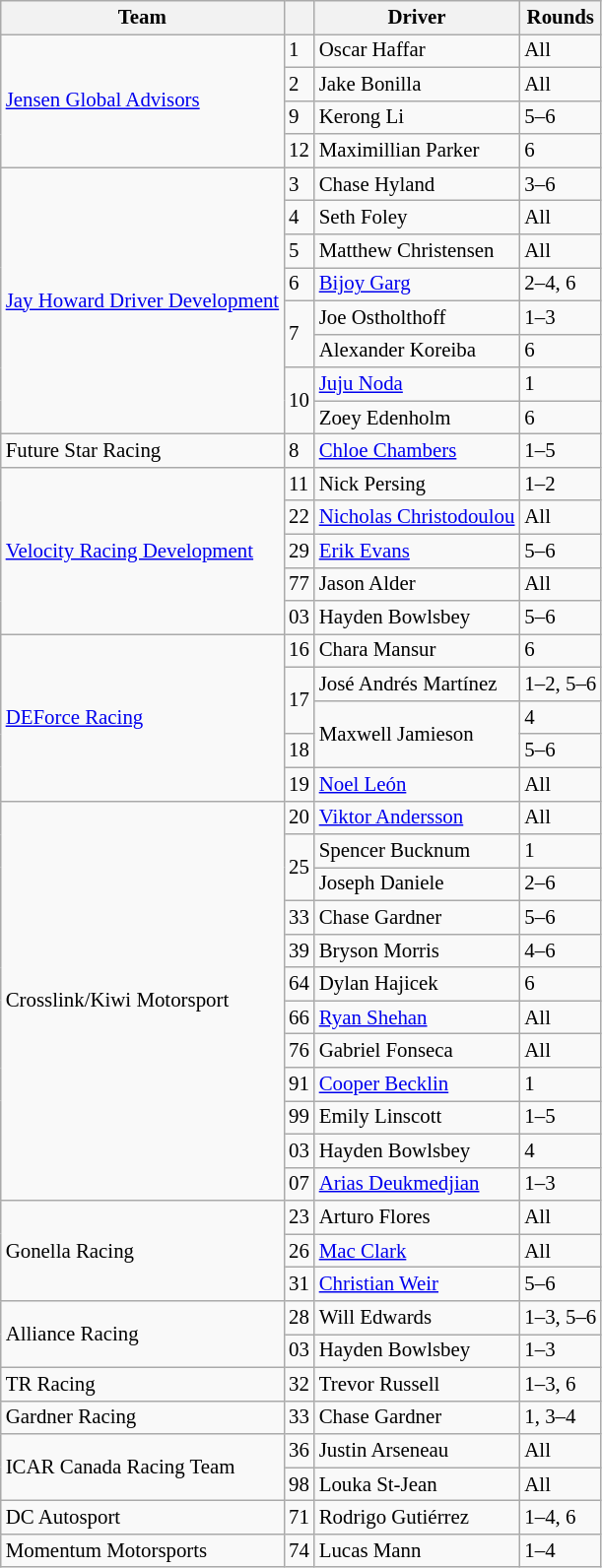<table class="wikitable" style="font-size: 87%;">
<tr>
<th>Team</th>
<th></th>
<th>Driver</th>
<th>Rounds</th>
</tr>
<tr>
<td rowspan=4> <a href='#'>Jensen Global Advisors</a></td>
<td>1</td>
<td> Oscar Haffar</td>
<td>All</td>
</tr>
<tr>
<td>2</td>
<td> Jake Bonilla</td>
<td>All</td>
</tr>
<tr>
<td>9</td>
<td> Kerong Li</td>
<td>5–6</td>
</tr>
<tr>
<td>12</td>
<td> Maximillian Parker</td>
<td>6</td>
</tr>
<tr>
<td rowspan=8> <a href='#'>Jay Howard Driver Development</a></td>
<td>3</td>
<td> Chase Hyland</td>
<td>3–6</td>
</tr>
<tr>
<td>4</td>
<td> Seth Foley</td>
<td>All</td>
</tr>
<tr>
<td>5</td>
<td> Matthew Christensen</td>
<td>All</td>
</tr>
<tr>
<td>6</td>
<td> <a href='#'>Bijoy Garg</a></td>
<td>2–4, 6</td>
</tr>
<tr>
<td rowspan=2>7</td>
<td> Joe Ostholthoff</td>
<td>1–3</td>
</tr>
<tr>
<td> Alexander Koreiba</td>
<td>6</td>
</tr>
<tr>
<td rowspan=2>10</td>
<td> <a href='#'>Juju Noda</a></td>
<td>1</td>
</tr>
<tr>
<td> Zoey Edenholm</td>
<td>6</td>
</tr>
<tr>
<td> Future Star Racing</td>
<td>8</td>
<td> <a href='#'>Chloe Chambers</a></td>
<td>1–5</td>
</tr>
<tr>
<td rowspan=5> <a href='#'>Velocity Racing Development</a></td>
<td>11</td>
<td> Nick Persing</td>
<td>1–2</td>
</tr>
<tr>
<td>22</td>
<td> <a href='#'>Nicholas Christodoulou</a></td>
<td>All</td>
</tr>
<tr>
<td>29</td>
<td> <a href='#'>Erik Evans</a></td>
<td>5–6</td>
</tr>
<tr>
<td>77</td>
<td> Jason Alder</td>
<td>All</td>
</tr>
<tr>
<td>03</td>
<td> Hayden Bowlsbey</td>
<td>5–6</td>
</tr>
<tr>
<td rowspan=5> <a href='#'>DEForce Racing</a></td>
<td>16</td>
<td> Chara Mansur</td>
<td>6</td>
</tr>
<tr>
<td rowspan=2>17</td>
<td> José Andrés Martínez</td>
<td>1–2, 5–6</td>
</tr>
<tr>
<td rowspan=2> Maxwell Jamieson</td>
<td>4</td>
</tr>
<tr>
<td>18</td>
<td>5–6</td>
</tr>
<tr>
<td>19</td>
<td> <a href='#'>Noel León</a></td>
<td>All</td>
</tr>
<tr>
<td rowspan=12> Crosslink/Kiwi Motorsport</td>
<td>20</td>
<td> <a href='#'>Viktor Andersson</a></td>
<td>All</td>
</tr>
<tr>
<td rowspan=2>25</td>
<td> Spencer Bucknum</td>
<td>1</td>
</tr>
<tr>
<td> Joseph Daniele</td>
<td>2–6</td>
</tr>
<tr>
<td>33</td>
<td> Chase Gardner</td>
<td>5–6</td>
</tr>
<tr>
<td>39</td>
<td> Bryson Morris</td>
<td>4–6</td>
</tr>
<tr>
<td>64</td>
<td> Dylan Hajicek</td>
<td>6</td>
</tr>
<tr>
<td>66</td>
<td> <a href='#'>Ryan Shehan</a></td>
<td>All</td>
</tr>
<tr>
<td>76</td>
<td> Gabriel Fonseca</td>
<td>All</td>
</tr>
<tr>
<td>91</td>
<td> <a href='#'>Cooper Becklin</a></td>
<td>1</td>
</tr>
<tr>
<td>99</td>
<td> Emily Linscott</td>
<td>1–5</td>
</tr>
<tr>
<td>03</td>
<td> Hayden Bowlsbey</td>
<td>4</td>
</tr>
<tr>
<td>07</td>
<td> <a href='#'>Arias Deukmedjian</a></td>
<td>1–3</td>
</tr>
<tr>
<td rowspan=3> Gonella Racing</td>
<td>23</td>
<td> Arturo Flores</td>
<td>All</td>
</tr>
<tr>
<td>26</td>
<td> <a href='#'>Mac Clark</a></td>
<td>All</td>
</tr>
<tr>
<td>31</td>
<td> <a href='#'>Christian Weir</a></td>
<td>5–6</td>
</tr>
<tr>
<td rowspan=2> Alliance Racing</td>
<td>28</td>
<td> Will Edwards</td>
<td>1–3, 5–6</td>
</tr>
<tr>
<td>03</td>
<td> Hayden Bowlsbey</td>
<td>1–3</td>
</tr>
<tr>
<td> TR Racing</td>
<td>32</td>
<td> Trevor Russell</td>
<td>1–3, 6</td>
</tr>
<tr>
<td> Gardner Racing</td>
<td>33</td>
<td> Chase Gardner</td>
<td>1, 3–4</td>
</tr>
<tr>
<td rowspan=2> ICAR Canada Racing Team</td>
<td>36</td>
<td> Justin Arseneau</td>
<td>All</td>
</tr>
<tr>
<td>98</td>
<td> Louka St-Jean</td>
<td>All</td>
</tr>
<tr>
<td> DC Autosport</td>
<td>71</td>
<td> Rodrigo Gutiérrez</td>
<td>1–4, 6</td>
</tr>
<tr>
<td> Momentum Motorsports</td>
<td>74</td>
<td> Lucas Mann</td>
<td>1–4</td>
</tr>
</table>
